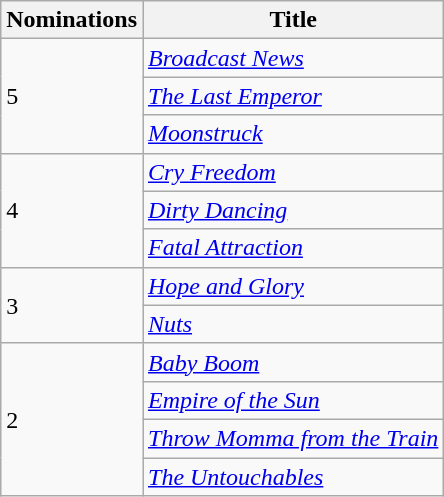<table class="wikitable">
<tr>
<th>Nominations</th>
<th>Title</th>
</tr>
<tr>
<td rowspan="3">5</td>
<td><em><a href='#'>Broadcast News</a></em></td>
</tr>
<tr>
<td><em><a href='#'>The Last Emperor</a></em></td>
</tr>
<tr>
<td><em><a href='#'>Moonstruck</a></em></td>
</tr>
<tr>
<td rowspan="3">4</td>
<td><em><a href='#'>Cry Freedom</a></em></td>
</tr>
<tr>
<td><em><a href='#'>Dirty Dancing</a></em></td>
</tr>
<tr>
<td><em><a href='#'>Fatal Attraction</a></em></td>
</tr>
<tr>
<td rowspan="2">3</td>
<td><em><a href='#'>Hope and Glory</a></em></td>
</tr>
<tr>
<td><em><a href='#'>Nuts</a></em></td>
</tr>
<tr>
<td rowspan="4">2</td>
<td><em><a href='#'>Baby Boom</a></em></td>
</tr>
<tr>
<td><em><a href='#'>Empire of the Sun</a></em></td>
</tr>
<tr>
<td><em><a href='#'>Throw Momma from the Train</a></em></td>
</tr>
<tr>
<td><em><a href='#'>The Untouchables</a></em></td>
</tr>
</table>
